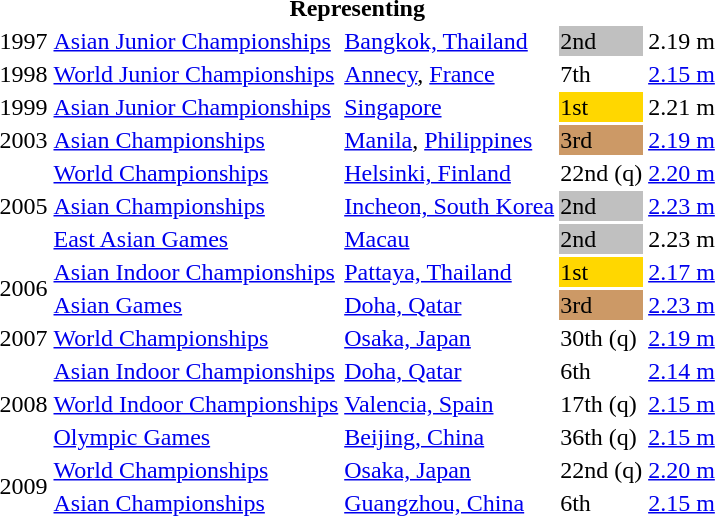<table>
<tr>
<th colspan="5">Representing </th>
</tr>
<tr>
<td>1997</td>
<td><a href='#'>Asian Junior Championships</a></td>
<td><a href='#'>Bangkok, Thailand</a></td>
<td bgcolor=silver>2nd</td>
<td>2.19 m</td>
</tr>
<tr>
<td>1998</td>
<td><a href='#'>World Junior Championships</a></td>
<td><a href='#'>Annecy</a>, <a href='#'>France</a></td>
<td>7th</td>
<td><a href='#'>2.15 m</a></td>
</tr>
<tr>
<td>1999</td>
<td><a href='#'>Asian Junior Championships</a></td>
<td><a href='#'>Singapore</a></td>
<td bgcolor=gold>1st</td>
<td>2.21 m</td>
</tr>
<tr>
<td>2003</td>
<td><a href='#'>Asian Championships</a></td>
<td><a href='#'>Manila</a>, <a href='#'>Philippines</a></td>
<td bgcolor="cc9966">3rd</td>
<td><a href='#'>2.19 m</a></td>
</tr>
<tr>
<td rowspan=3>2005</td>
<td><a href='#'>World Championships</a></td>
<td><a href='#'>Helsinki, Finland</a></td>
<td>22nd (q)</td>
<td><a href='#'>2.20 m</a></td>
</tr>
<tr>
<td><a href='#'>Asian Championships</a></td>
<td><a href='#'>Incheon, South Korea</a></td>
<td bgcolor="silver">2nd</td>
<td><a href='#'>2.23 m</a></td>
</tr>
<tr>
<td><a href='#'>East Asian Games</a></td>
<td><a href='#'>Macau</a></td>
<td bgcolor="silver">2nd</td>
<td>2.23 m</td>
</tr>
<tr>
<td rowspan=2>2006</td>
<td><a href='#'>Asian Indoor Championships</a></td>
<td><a href='#'>Pattaya, Thailand</a></td>
<td bgcolor="gold">1st</td>
<td><a href='#'>2.17 m</a></td>
</tr>
<tr>
<td><a href='#'>Asian Games</a></td>
<td><a href='#'>Doha, Qatar</a></td>
<td bgcolor="cc9966">3rd</td>
<td><a href='#'>2.23 m</a></td>
</tr>
<tr>
<td>2007</td>
<td><a href='#'>World Championships</a></td>
<td><a href='#'>Osaka, Japan</a></td>
<td>30th (q)</td>
<td><a href='#'>2.19 m</a></td>
</tr>
<tr>
<td rowspan=3>2008</td>
<td><a href='#'>Asian Indoor Championships</a></td>
<td><a href='#'>Doha, Qatar</a></td>
<td>6th</td>
<td><a href='#'>2.14 m</a></td>
</tr>
<tr>
<td><a href='#'>World Indoor Championships</a></td>
<td><a href='#'>Valencia, Spain</a></td>
<td>17th (q)</td>
<td><a href='#'>2.15 m</a></td>
</tr>
<tr>
<td><a href='#'>Olympic Games</a></td>
<td><a href='#'>Beijing, China</a></td>
<td>36th (q)</td>
<td><a href='#'>2.15 m</a></td>
</tr>
<tr>
<td rowspan=2>2009</td>
<td><a href='#'>World Championships</a></td>
<td><a href='#'>Osaka, Japan</a></td>
<td>22nd (q)</td>
<td><a href='#'>2.20 m</a></td>
</tr>
<tr>
<td><a href='#'>Asian Championships</a></td>
<td><a href='#'>Guangzhou, China</a></td>
<td>6th</td>
<td><a href='#'>2.15 m</a></td>
</tr>
</table>
